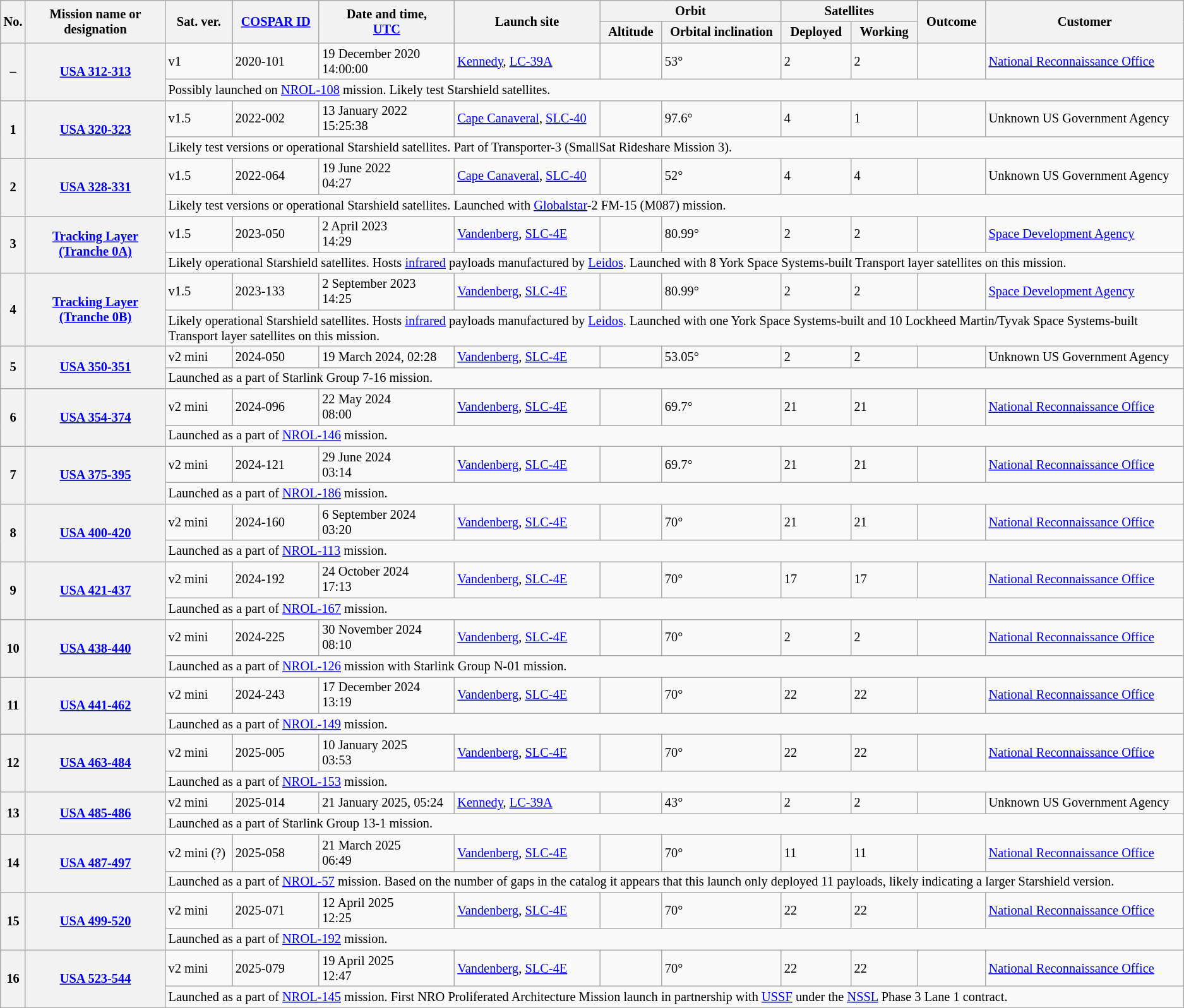<table class="wikitable sortable sticky-header-multi sort-under col9center col10center" style="font-size: 85%; text-align:left;">
<tr>
<th scope="col" rowspan=2>No.</th>
<th scope="col" rowspan=2>Mission name or designation</th>
<th scope="col" rowspan=2>Sat. ver.</th>
<th scope="col" rowspan=2><a href='#'>COSPAR ID</a></th>
<th scope="col" rowspan=2>Date and time,<br><a href='#'>UTC</a></th>
<th scope="col" rowspan=2>Launch site</th>
<th scope="colgroup" colspan=2>Orbit</th>
<th scope="colgroup" colspan=2>Satellites</th>
<th scope="col" rowspan=2>Outcome</th>
<th scope="col" rowspan=2>Customer</th>
</tr>
<tr>
<th scope="col">Altitude</th>
<th scope="col">Orbital inclination</th>
<th scope="col">Deployed</th>
<th scope="col">Working</th>
</tr>
<tr>
<th rowspan=2 scope="row">–</th>
<th rowspan=2 scope="row"><a href='#'>USA 312-313</a></th>
<td>v1</td>
<td>2020-101</td>
<td>19 December 2020<br>14:00:00</td>
<td><a href='#'>Kennedy</a>, <a href='#'>LC-39A</a></td>
<td></td>
<td>53°</td>
<td>2</td>
<td>2</td>
<td></td>
<td><a href='#'>National Reconnaissance Office</a></td>
</tr>
<tr>
<td colspan=10>Possibly launched on <a href='#'>NROL-108</a> mission. Likely test Starshield satellites.</td>
</tr>
<tr>
<th rowspan=2 scope="row">1</th>
<th rowspan=2 scope="row"><a href='#'>USA 320-323</a></th>
<td>v1.5</td>
<td>2022-002</td>
<td>13 January 2022<br>15:25:38</td>
<td><a href='#'>Cape Canaveral</a>, <a href='#'>SLC-40</a></td>
<td></td>
<td>97.6°</td>
<td>4</td>
<td>1</td>
<td></td>
<td>Unknown US Government Agency</td>
</tr>
<tr>
<td colspan=10>Likely test versions or operational Starshield satellites. Part of Transporter-3 (SmallSat Rideshare Mission 3).</td>
</tr>
<tr>
<th rowspan=2 scope="row">2</th>
<th rowspan=2 scope="row"><a href='#'>USA 328-331</a></th>
<td>v1.5</td>
<td>2022-064</td>
<td>19 June 2022<br>04:27</td>
<td><a href='#'>Cape Canaveral</a>, <a href='#'>SLC-40</a></td>
<td></td>
<td>52°</td>
<td>4</td>
<td>4</td>
<td></td>
<td>Unknown US Government Agency</td>
</tr>
<tr>
<td colspan=10>Likely test versions or operational Starshield satellites. Launched with <a href='#'>Globalstar</a>-2 FM-15 (M087) mission.</td>
</tr>
<tr>
<th rowspan=2 scope="row">3</th>
<th rowspan=2 scope="row"><a href='#'>Tracking Layer (Tranche 0A)</a></th>
<td>v1.5</td>
<td>2023-050</td>
<td>2 April 2023<br>14:29</td>
<td><a href='#'>Vandenberg</a>, <a href='#'>SLC-4E</a></td>
<td></td>
<td>80.99°</td>
<td>2</td>
<td>2</td>
<td></td>
<td><a href='#'>Space Development Agency</a></td>
</tr>
<tr>
<td colspan=10>Likely operational Starshield satellites. Hosts <a href='#'>infrared</a> payloads manufactured by <a href='#'>Leidos</a>. Launched with 8 York Space Systems-built Transport layer satellites on this mission.</td>
</tr>
<tr>
<th rowspan=2 scope="row">4</th>
<th rowspan=2 scope="row"><a href='#'>Tracking Layer (Tranche 0B)</a></th>
<td>v1.5</td>
<td>2023-133</td>
<td>2 September 2023<br>14:25</td>
<td><a href='#'>Vandenberg</a>, <a href='#'>SLC-4E</a></td>
<td></td>
<td>80.99°</td>
<td>2</td>
<td>2</td>
<td></td>
<td><a href='#'>Space Development Agency</a></td>
</tr>
<tr>
<td colspan=10>Likely operational Starshield satellites. Hosts <a href='#'>infrared</a> payloads manufactured by <a href='#'>Leidos</a>. Launched with one York Space Systems-built and 10 Lockheed Martin/Tyvak Space Systems-built Transport layer satellites on this mission.</td>
</tr>
<tr>
<th rowspan=2 scope="row">5</th>
<th rowspan=2 scope="row"><a href='#'>USA 350-351</a></th>
<td>v2 mini</td>
<td>2024-050</td>
<td>19 March 2024, 02:28</td>
<td><a href='#'>Vandenberg</a>, <a href='#'>SLC-4E</a></td>
<td></td>
<td>53.05°</td>
<td>2</td>
<td>2</td>
<td></td>
<td>Unknown US Government Agency</td>
</tr>
<tr>
<td colspan="10">Launched as a part of Starlink Group 7-16 mission.</td>
</tr>
<tr>
<th rowspan=2 scope="row">6</th>
<th rowspan=2 scope="row"><a href='#'>USA 354-374</a></th>
<td>v2 mini</td>
<td>2024-096</td>
<td>22 May 2024<br>08:00</td>
<td><a href='#'>Vandenberg</a>, <a href='#'>SLC-4E</a></td>
<td></td>
<td>69.7°</td>
<td>21</td>
<td>21</td>
<td></td>
<td><a href='#'>National Reconnaissance Office</a></td>
</tr>
<tr>
<td colspan="10">Launched as a part of <a href='#'>NROL-146</a> mission.</td>
</tr>
<tr>
<th rowspan=2 scope="row">7</th>
<th rowspan=2 scope="row"><a href='#'>USA 375-395</a></th>
<td>v2 mini</td>
<td>2024-121</td>
<td>29 June 2024<br>03:14</td>
<td><a href='#'>Vandenberg</a>, <a href='#'>SLC-4E</a></td>
<td></td>
<td>69.7°</td>
<td>21</td>
<td>21</td>
<td></td>
<td><a href='#'>National Reconnaissance Office</a></td>
</tr>
<tr>
<td colspan="10">Launched as a part of <a href='#'>NROL-186</a> mission.</td>
</tr>
<tr>
<th rowspan=2 scope="row">8</th>
<th rowspan=2 scope="row"><a href='#'>USA 400-420</a></th>
<td>v2 mini</td>
<td>2024-160</td>
<td>6 September 2024<br>03:20</td>
<td><a href='#'>Vandenberg</a>, <a href='#'>SLC-4E</a></td>
<td></td>
<td>70°</td>
<td>21</td>
<td>21</td>
<td></td>
<td><a href='#'>National Reconnaissance Office</a></td>
</tr>
<tr>
<td colspan="10">Launched as a part of <a href='#'>NROL-113</a> mission.</td>
</tr>
<tr>
<th rowspan=2 scope="row">9</th>
<th rowspan=2 scope="row"><a href='#'>USA 421-437</a></th>
<td>v2 mini</td>
<td>2024-192</td>
<td>24 October 2024<br>17:13</td>
<td><a href='#'>Vandenberg</a>, <a href='#'>SLC-4E</a></td>
<td></td>
<td>70°</td>
<td>17</td>
<td>17</td>
<td></td>
<td><a href='#'>National Reconnaissance Office</a></td>
</tr>
<tr>
<td colspan="10">Launched as a part of <a href='#'>NROL-167</a> mission.</td>
</tr>
<tr>
<th rowspan=2 scope="row">10</th>
<th rowspan=2 scope="row"><a href='#'>USA 438-440</a></th>
<td>v2 mini</td>
<td>2024-225</td>
<td>30 November 2024<br>08:10</td>
<td><a href='#'>Vandenberg</a>, <a href='#'>SLC-4E</a></td>
<td></td>
<td>70°</td>
<td>2</td>
<td>2</td>
<td></td>
<td><a href='#'>National Reconnaissance Office</a></td>
</tr>
<tr>
<td colspan="10">Launched as a part of <a href='#'>NROL-126</a> mission with Starlink Group N-01 mission.</td>
</tr>
<tr>
<th rowspan=2 scope="row">11</th>
<th rowspan=2 scope="row"><a href='#'>USA 441-462</a></th>
<td>v2 mini</td>
<td>2024-243</td>
<td>17 December 2024<br>13:19</td>
<td><a href='#'>Vandenberg</a>, <a href='#'>SLC-4E</a></td>
<td></td>
<td>70°</td>
<td>22</td>
<td>22</td>
<td></td>
<td><a href='#'>National Reconnaissance Office</a></td>
</tr>
<tr>
<td colspan="10">Launched as a part of <a href='#'>NROL-149</a> mission.</td>
</tr>
<tr>
<th rowspan=2 scope="row">12</th>
<th rowspan=2 scope="row"><a href='#'>USA 463-484</a></th>
<td>v2 mini</td>
<td>2025-005</td>
<td>10 January 2025<br>03:53</td>
<td><a href='#'>Vandenberg</a>, <a href='#'>SLC-4E</a></td>
<td></td>
<td>70°</td>
<td>22</td>
<td>22</td>
<td></td>
<td><a href='#'>National Reconnaissance Office</a></td>
</tr>
<tr>
<td colspan="10">Launched as a part of <a href='#'>NROL-153</a> mission.</td>
</tr>
<tr>
<th rowspan=2 scope="row">13</th>
<th rowspan=2 scope="row"><a href='#'>USA 485-486</a></th>
<td>v2 mini</td>
<td>2025-014</td>
<td>21 January 2025, 05:24</td>
<td><a href='#'>Kennedy</a>, <a href='#'>LC-39A</a></td>
<td></td>
<td>43°</td>
<td>2</td>
<td>2</td>
<td></td>
<td>Unknown US Government Agency</td>
</tr>
<tr>
<td colspan="10">Launched as a part of Starlink Group 13-1 mission.</td>
</tr>
<tr>
<th rowspan=2 scope="row">14</th>
<th rowspan=2 scope="row"><a href='#'>USA 487-497</a></th>
<td>v2 mini (?)</td>
<td>2025-058</td>
<td>21 March 2025<br>06:49</td>
<td><a href='#'>Vandenberg</a>, <a href='#'>SLC-4E</a></td>
<td></td>
<td>70°</td>
<td>11</td>
<td>11</td>
<td></td>
<td><a href='#'>National Reconnaissance Office</a></td>
</tr>
<tr>
<td colspan="10">Launched as a part of <a href='#'>NROL-57</a> mission. Based on the number of gaps in the catalog it appears that this launch only deployed 11 payloads, likely indicating a larger Starshield version.</td>
</tr>
<tr>
<th rowspan=2 scope="row">15</th>
<th rowspan=2 scope="row"><a href='#'>USA 499-520</a></th>
<td>v2 mini</td>
<td>2025-071</td>
<td>12 April 2025<br>12:25</td>
<td><a href='#'>Vandenberg</a>, <a href='#'>SLC-4E</a></td>
<td></td>
<td>70°</td>
<td>22</td>
<td>22</td>
<td></td>
<td><a href='#'>National Reconnaissance Office</a></td>
</tr>
<tr>
<td colspan="10">Launched as a part of <a href='#'>NROL-192</a> mission.</td>
</tr>
<tr>
<th rowspan=2 scope="row">16</th>
<th rowspan=2 scope="row"><a href='#'>USA 523-544</a></th>
<td>v2 mini</td>
<td>2025-079</td>
<td>19 April 2025<br>12:47</td>
<td><a href='#'>Vandenberg</a>, <a href='#'>SLC-4E</a></td>
<td></td>
<td>70°</td>
<td>22</td>
<td>22</td>
<td></td>
<td><a href='#'>National Reconnaissance Office</a></td>
</tr>
<tr>
<td colspan="10">Launched as a part of <a href='#'>NROL-145</a> mission. First NRO Proliferated Architecture Mission launch in partnership with <a href='#'>USSF</a> under the <a href='#'>NSSL</a> Phase 3 Lane 1 contract.</td>
</tr>
</table>
